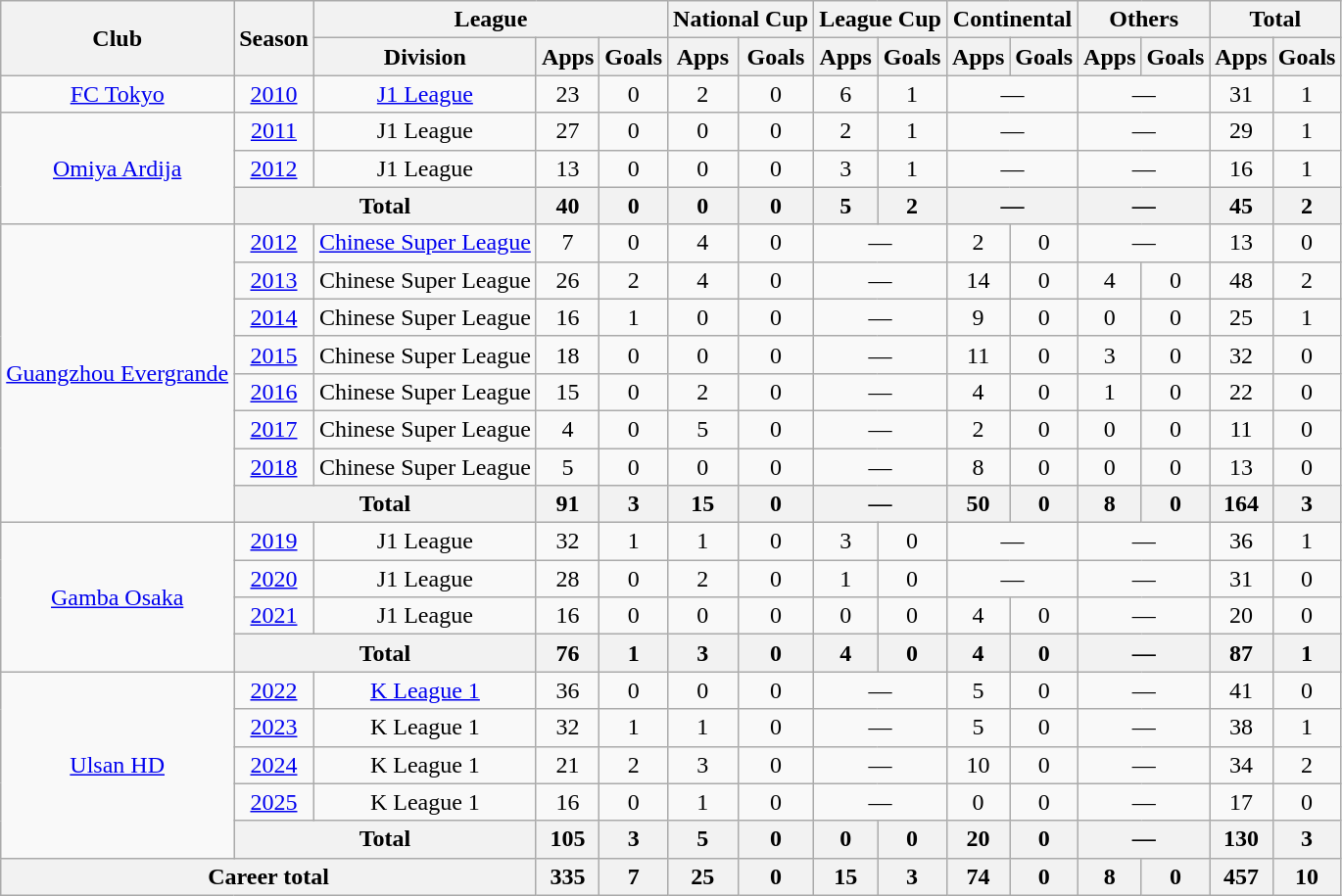<table class="wikitable" style="text-align:center">
<tr>
<th rowspan="2">Club</th>
<th rowspan="2">Season</th>
<th colspan="3">League</th>
<th colspan="2">National Cup</th>
<th colspan="2">League Cup</th>
<th colspan="2">Continental</th>
<th colspan="2">Others</th>
<th colspan="2">Total</th>
</tr>
<tr>
<th>Division</th>
<th>Apps</th>
<th>Goals</th>
<th>Apps</th>
<th>Goals</th>
<th>Apps</th>
<th>Goals</th>
<th>Apps</th>
<th>Goals</th>
<th>Apps</th>
<th>Goals</th>
<th>Apps</th>
<th>Goals</th>
</tr>
<tr>
<td><a href='#'>FC Tokyo</a></td>
<td><a href='#'>2010</a></td>
<td><a href='#'>J1 League</a></td>
<td>23</td>
<td>0</td>
<td>2</td>
<td>0</td>
<td>6</td>
<td>1</td>
<td colspan="2">—</td>
<td colspan="2">—</td>
<td>31</td>
<td>1</td>
</tr>
<tr>
<td rowspan="3"><a href='#'>Omiya Ardija</a></td>
<td><a href='#'>2011</a></td>
<td>J1 League</td>
<td>27</td>
<td>0</td>
<td>0</td>
<td>0</td>
<td>2</td>
<td>1</td>
<td colspan="2">—</td>
<td colspan="2">—</td>
<td>29</td>
<td>1</td>
</tr>
<tr>
<td><a href='#'>2012</a></td>
<td>J1 League</td>
<td>13</td>
<td>0</td>
<td>0</td>
<td>0</td>
<td>3</td>
<td>1</td>
<td colspan="2">—</td>
<td colspan="2">—</td>
<td>16</td>
<td>1</td>
</tr>
<tr>
<th colspan="2">Total</th>
<th>40</th>
<th>0</th>
<th>0</th>
<th>0</th>
<th>5</th>
<th>2</th>
<th colspan="2">—</th>
<th colspan="2">—</th>
<th>45</th>
<th>2</th>
</tr>
<tr>
<td rowspan="8"><a href='#'>Guangzhou Evergrande</a></td>
<td><a href='#'>2012</a></td>
<td><a href='#'>Chinese Super League</a></td>
<td>7</td>
<td>0</td>
<td>4</td>
<td>0</td>
<td colspan="2">—</td>
<td>2</td>
<td>0</td>
<td colspan="2">—</td>
<td>13</td>
<td>0</td>
</tr>
<tr>
<td><a href='#'>2013</a></td>
<td>Chinese Super League</td>
<td>26</td>
<td>2</td>
<td>4</td>
<td>0</td>
<td colspan="2">—</td>
<td>14</td>
<td>0</td>
<td>4</td>
<td>0</td>
<td>48</td>
<td>2</td>
</tr>
<tr>
<td><a href='#'>2014</a></td>
<td>Chinese Super League</td>
<td>16</td>
<td>1</td>
<td>0</td>
<td>0</td>
<td colspan="2">—</td>
<td>9</td>
<td>0</td>
<td>0</td>
<td>0</td>
<td>25</td>
<td>1</td>
</tr>
<tr>
<td><a href='#'>2015</a></td>
<td>Chinese Super League</td>
<td>18</td>
<td>0</td>
<td>0</td>
<td>0</td>
<td colspan="2">—</td>
<td>11</td>
<td>0</td>
<td>3</td>
<td>0</td>
<td>32</td>
<td>0</td>
</tr>
<tr>
<td><a href='#'>2016</a></td>
<td>Chinese Super League</td>
<td>15</td>
<td>0</td>
<td>2</td>
<td>0</td>
<td colspan="2">—</td>
<td>4</td>
<td>0</td>
<td>1</td>
<td>0</td>
<td>22</td>
<td>0</td>
</tr>
<tr>
<td><a href='#'>2017</a></td>
<td>Chinese Super League</td>
<td>4</td>
<td>0</td>
<td>5</td>
<td>0</td>
<td colspan="2">—</td>
<td>2</td>
<td>0</td>
<td>0</td>
<td>0</td>
<td>11</td>
<td>0</td>
</tr>
<tr>
<td><a href='#'>2018</a></td>
<td>Chinese Super League</td>
<td>5</td>
<td>0</td>
<td>0</td>
<td>0</td>
<td colspan="2">—</td>
<td>8</td>
<td>0</td>
<td>0</td>
<td>0</td>
<td>13</td>
<td>0</td>
</tr>
<tr>
<th colspan="2">Total</th>
<th>91</th>
<th>3</th>
<th>15</th>
<th>0</th>
<th colspan="2">—</th>
<th>50</th>
<th>0</th>
<th>8</th>
<th>0</th>
<th>164</th>
<th>3</th>
</tr>
<tr>
<td rowspan="4"><a href='#'>Gamba Osaka</a></td>
<td><a href='#'>2019</a></td>
<td>J1 League</td>
<td>32</td>
<td>1</td>
<td>1</td>
<td>0</td>
<td>3</td>
<td>0</td>
<td colspan="2">—</td>
<td colspan="2">—</td>
<td>36</td>
<td>1</td>
</tr>
<tr>
<td><a href='#'>2020</a></td>
<td>J1 League</td>
<td>28</td>
<td>0</td>
<td>2</td>
<td>0</td>
<td>1</td>
<td>0</td>
<td colspan="2">—</td>
<td colspan="2">—</td>
<td>31</td>
<td>0</td>
</tr>
<tr>
<td><a href='#'>2021</a></td>
<td>J1 League</td>
<td>16</td>
<td>0</td>
<td>0</td>
<td>0</td>
<td>0</td>
<td>0</td>
<td>4</td>
<td>0</td>
<td colspan="2">—</td>
<td>20</td>
<td>0</td>
</tr>
<tr>
<th colspan="2">Total</th>
<th>76</th>
<th>1</th>
<th>3</th>
<th>0</th>
<th>4</th>
<th>0</th>
<th>4</th>
<th>0</th>
<th colspan="2">—</th>
<th>87</th>
<th>1</th>
</tr>
<tr>
<td rowspan="5"><a href='#'>Ulsan HD</a></td>
<td><a href='#'>2022</a></td>
<td><a href='#'>K League 1</a></td>
<td>36</td>
<td>0</td>
<td>0</td>
<td>0</td>
<td colspan="2">—</td>
<td>5</td>
<td>0</td>
<td colspan="2">—</td>
<td>41</td>
<td>0</td>
</tr>
<tr>
<td><a href='#'>2023</a></td>
<td>K League 1</td>
<td>32</td>
<td>1</td>
<td>1</td>
<td>0</td>
<td colspan="2">—</td>
<td>5</td>
<td>0</td>
<td colspan="2">—</td>
<td>38</td>
<td>1</td>
</tr>
<tr>
<td><a href='#'>2024</a></td>
<td>K League 1</td>
<td>21</td>
<td>2</td>
<td>3</td>
<td>0</td>
<td colspan="2">—</td>
<td>10</td>
<td>0</td>
<td colspan="2">—</td>
<td>34</td>
<td>2</td>
</tr>
<tr>
<td><a href='#'>2025</a></td>
<td>K League 1</td>
<td>16</td>
<td>0</td>
<td>1</td>
<td>0</td>
<td colspan="2">—</td>
<td>0</td>
<td>0</td>
<td colspan="2">—</td>
<td>17</td>
<td>0</td>
</tr>
<tr>
<th colspan="2">Total</th>
<th>105</th>
<th>3</th>
<th>5</th>
<th>0</th>
<th>0</th>
<th>0</th>
<th>20</th>
<th>0</th>
<th colspan="2">—</th>
<th>130</th>
<th>3</th>
</tr>
<tr>
<th colspan="3">Career total</th>
<th>335</th>
<th>7</th>
<th>25</th>
<th>0</th>
<th>15</th>
<th>3</th>
<th>74</th>
<th>0</th>
<th>8</th>
<th>0</th>
<th>457</th>
<th>10</th>
</tr>
</table>
